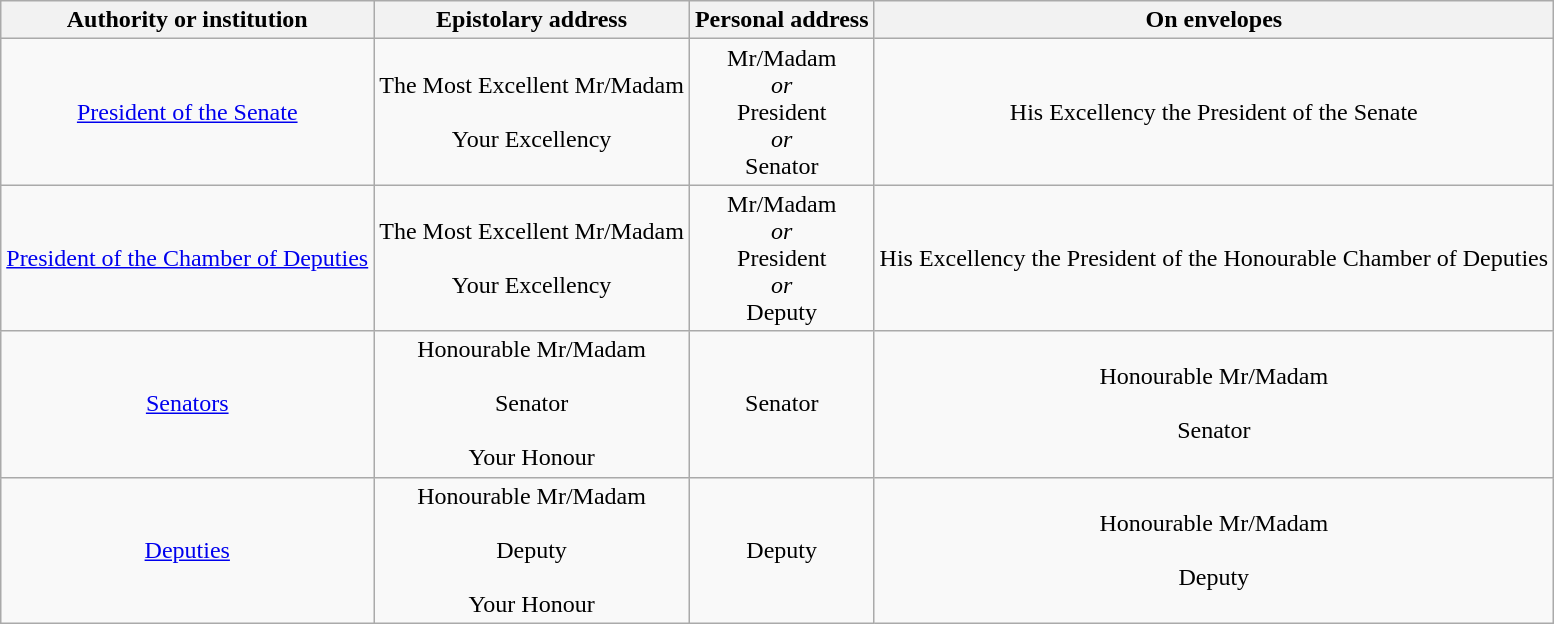<table class="wikitable" style="text-align: center">
<tr>
<th>Authority or institution</th>
<th>Epistolary address</th>
<th>Personal address</th>
<th>On envelopes</th>
</tr>
<tr>
<td><a href='#'>President of the Senate</a></td>
<td>The Most Excellent Mr/Madam<br><br>Your Excellency</td>
<td>Mr/Madam<br><em>or</em><br>President<br><em>or</em><br>Senator</td>
<td>His Excellency the President of the Senate</td>
</tr>
<tr>
<td><a href='#'>President of the Chamber of Deputies</a></td>
<td>The Most Excellent Mr/Madam<br><br>Your Excellency</td>
<td>Mr/Madam<br><em>or</em><br>President<br><em>or</em><br>Deputy</td>
<td>His Excellency the President of the Honourable Chamber of Deputies</td>
</tr>
<tr>
<td><a href='#'>Senators</a></td>
<td>Honourable Mr/Madam<br><br>Senator<br><br>Your Honour</td>
<td>Senator</td>
<td>Honourable Mr/Madam<br><br>Senator</td>
</tr>
<tr>
<td><a href='#'>Deputies</a></td>
<td>Honourable Mr/Madam<br><br>Deputy<br><br>Your Honour</td>
<td>Deputy</td>
<td>Honourable Mr/Madam<br><br>Deputy</td>
</tr>
</table>
